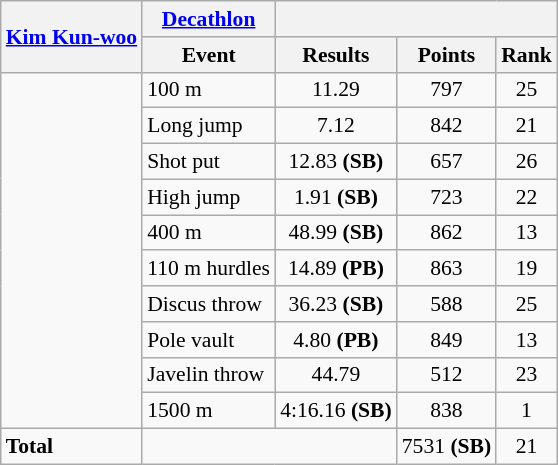<table class=wikitable style="font-size:90%;">
<tr>
<th rowspan="2"><a href='#'>Kim Kun-woo</a></th>
<th><a href='#'>Decathlon</a></th>
<th colspan="3"></th>
</tr>
<tr>
<th>Event</th>
<th>Results</th>
<th>Points</th>
<th>Rank</th>
</tr>
<tr>
<td rowspan="10"></td>
<td>100 m</td>
<td align=center>11.29</td>
<td align=center>797</td>
<td align=center>25</td>
</tr>
<tr>
<td>Long jump</td>
<td align=center>7.12</td>
<td align=center>842</td>
<td align=center>21</td>
</tr>
<tr>
<td>Shot put</td>
<td align=center>12.83 <strong>(SB)</strong></td>
<td align=center>657</td>
<td align=center>26</td>
</tr>
<tr>
<td>High jump</td>
<td align=center>1.91 <strong>(SB)</strong></td>
<td align=center>723</td>
<td align=center>22</td>
</tr>
<tr>
<td>400 m</td>
<td align=center>48.99 <strong>(SB)</strong></td>
<td align=center>862</td>
<td align=center>13</td>
</tr>
<tr>
<td>110 m hurdles</td>
<td align=center>14.89 <strong>(PB)</strong></td>
<td align=center>863</td>
<td align=center>19</td>
</tr>
<tr>
<td>Discus throw</td>
<td align=center>36.23 <strong>(SB)</strong></td>
<td align=center>588</td>
<td align=center>25</td>
</tr>
<tr>
<td>Pole vault</td>
<td align=center>4.80 <strong>(PB)</strong></td>
<td align=center>849</td>
<td align=center>13</td>
</tr>
<tr>
<td>Javelin throw</td>
<td align=center>44.79</td>
<td align=center>512</td>
<td align=center>23</td>
</tr>
<tr>
<td>1500 m</td>
<td align=center>4:16.16 <strong>(SB)</strong></td>
<td align=center>838</td>
<td align=center>1</td>
</tr>
<tr>
<td><strong>Total</strong></td>
<td colspan="2"></td>
<td align=center>7531 <strong>(SB)</strong></td>
<td align=center>21</td>
</tr>
</table>
